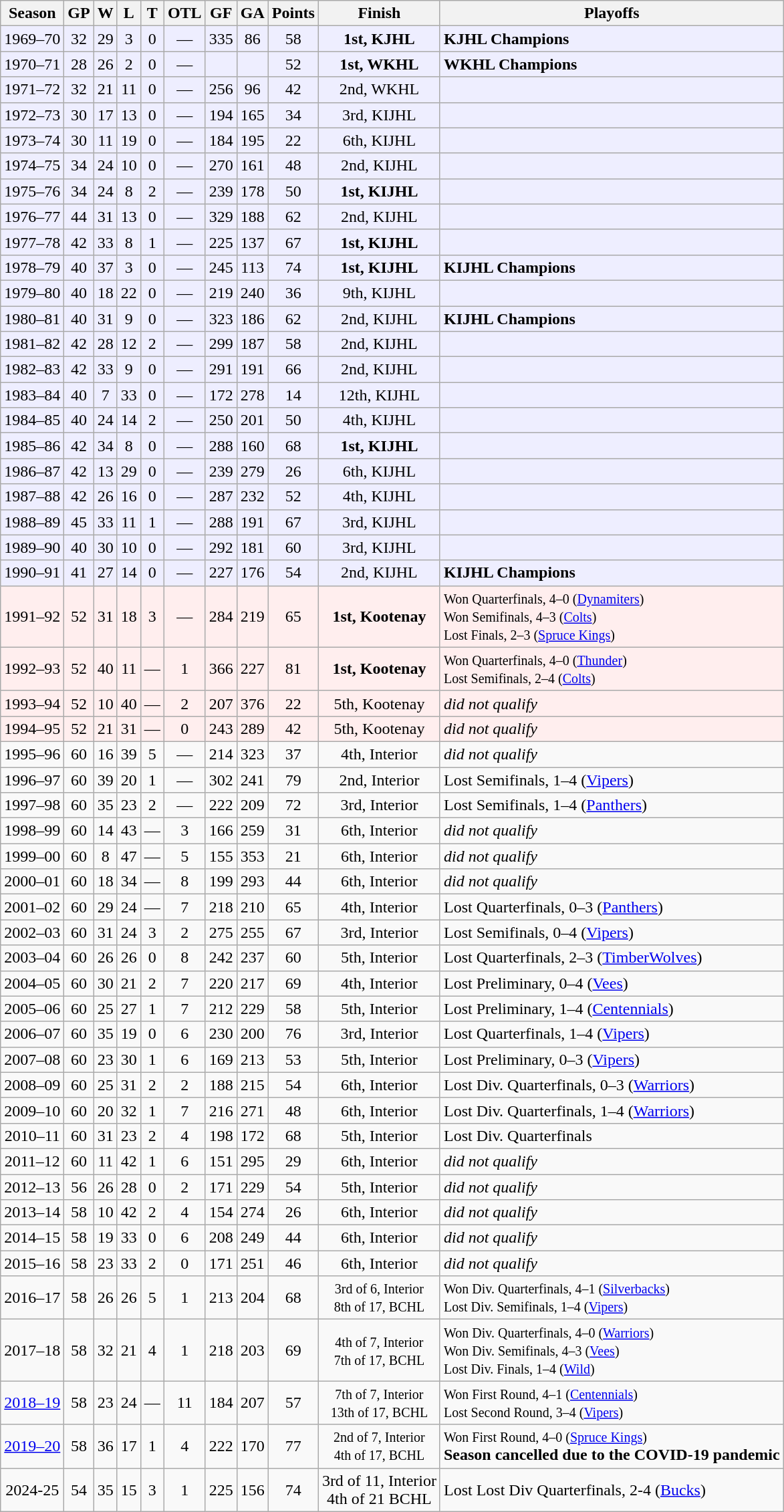<table class="wikitable" style="text-align:center;">
<tr>
<th>Season</th>
<th>GP</th>
<th>W</th>
<th>L</th>
<th>T</th>
<th>OTL</th>
<th>GF</th>
<th>GA</th>
<th>Points</th>
<th>Finish</th>
<th>Playoffs</th>
</tr>
<tr bgcolor="#eeeeff">
<td>1969–70</td>
<td>32</td>
<td>29</td>
<td>3</td>
<td>0</td>
<td>—</td>
<td>335</td>
<td>86</td>
<td>58</td>
<td><strong>1st, KJHL</strong></td>
<td align=left><strong>KJHL Champions</strong></td>
</tr>
<tr bgcolor="#eeeeff">
<td>1970–71</td>
<td>28</td>
<td>26</td>
<td>2</td>
<td>0</td>
<td>—</td>
<td></td>
<td></td>
<td>52</td>
<td><strong>1st, WKHL</strong></td>
<td align=left><strong>WKHL Champions</strong></td>
</tr>
<tr bgcolor="#eeeeff">
<td>1971–72</td>
<td>32</td>
<td>21</td>
<td>11</td>
<td>0</td>
<td>—</td>
<td>256</td>
<td>96</td>
<td>42</td>
<td>2nd, WKHL</td>
<td></td>
</tr>
<tr bgcolor="#eeeeff">
<td>1972–73</td>
<td>30</td>
<td>17</td>
<td>13</td>
<td>0</td>
<td>—</td>
<td>194</td>
<td>165</td>
<td>34</td>
<td>3rd, KIJHL</td>
<td></td>
</tr>
<tr bgcolor="#eeeeff">
<td>1973–74</td>
<td>30</td>
<td>11</td>
<td>19</td>
<td>0</td>
<td>—</td>
<td>184</td>
<td>195</td>
<td>22</td>
<td>6th, KIJHL</td>
<td></td>
</tr>
<tr bgcolor="#eeeeff">
<td>1974–75</td>
<td>34</td>
<td>24</td>
<td>10</td>
<td>0</td>
<td>—</td>
<td>270</td>
<td>161</td>
<td>48</td>
<td>2nd, KIJHL</td>
<td></td>
</tr>
<tr bgcolor="#eeeeff">
<td>1975–76</td>
<td>34</td>
<td>24</td>
<td>8</td>
<td>2</td>
<td>—</td>
<td>239</td>
<td>178</td>
<td>50</td>
<td><strong>1st, KIJHL</strong></td>
<td></td>
</tr>
<tr bgcolor="#eeeeff">
<td>1976–77</td>
<td>44</td>
<td>31</td>
<td>13</td>
<td>0</td>
<td>—</td>
<td>329</td>
<td>188</td>
<td>62</td>
<td>2nd, KIJHL</td>
<td></td>
</tr>
<tr bgcolor="#eeeeff">
<td>1977–78</td>
<td>42</td>
<td>33</td>
<td>8</td>
<td>1</td>
<td>—</td>
<td>225</td>
<td>137</td>
<td>67</td>
<td><strong>1st, KIJHL</strong></td>
<td></td>
</tr>
<tr bgcolor="#eeeeff">
<td>1978–79</td>
<td>40</td>
<td>37</td>
<td>3</td>
<td>0</td>
<td>—</td>
<td>245</td>
<td>113</td>
<td>74</td>
<td><strong>1st, KIJHL</strong></td>
<td align=left><strong>KIJHL Champions</strong></td>
</tr>
<tr bgcolor="#eeeeff">
<td>1979–80</td>
<td>40</td>
<td>18</td>
<td>22</td>
<td>0</td>
<td>—</td>
<td>219</td>
<td>240</td>
<td>36</td>
<td>9th, KIJHL</td>
<td></td>
</tr>
<tr bgcolor="#eeeeff">
<td>1980–81</td>
<td>40</td>
<td>31</td>
<td>9</td>
<td>0</td>
<td>—</td>
<td>323</td>
<td>186</td>
<td>62</td>
<td>2nd, KIJHL</td>
<td align=left><strong>KIJHL Champions</strong></td>
</tr>
<tr bgcolor="#eeeeff">
<td>1981–82</td>
<td>42</td>
<td>28</td>
<td>12</td>
<td>2</td>
<td>—</td>
<td>299</td>
<td>187</td>
<td>58</td>
<td>2nd, KIJHL</td>
<td></td>
</tr>
<tr bgcolor="#eeeeff">
<td>1982–83</td>
<td>42</td>
<td>33</td>
<td>9</td>
<td>0</td>
<td>—</td>
<td>291</td>
<td>191</td>
<td>66</td>
<td>2nd, KIJHL</td>
<td></td>
</tr>
<tr bgcolor="#eeeeff">
<td>1983–84</td>
<td>40</td>
<td>7</td>
<td>33</td>
<td>0</td>
<td>—</td>
<td>172</td>
<td>278</td>
<td>14</td>
<td>12th, KIJHL</td>
<td></td>
</tr>
<tr bgcolor="#eeeeff">
<td>1984–85</td>
<td>40</td>
<td>24</td>
<td>14</td>
<td>2</td>
<td>—</td>
<td>250</td>
<td>201</td>
<td>50</td>
<td>4th, KIJHL</td>
<td></td>
</tr>
<tr bgcolor="#eeeeff">
<td>1985–86</td>
<td>42</td>
<td>34</td>
<td>8</td>
<td>0</td>
<td>—</td>
<td>288</td>
<td>160</td>
<td>68</td>
<td><strong>1st, KIJHL</strong></td>
<td></td>
</tr>
<tr bgcolor="#eeeeff">
<td>1986–87</td>
<td>42</td>
<td>13</td>
<td>29</td>
<td>0</td>
<td>—</td>
<td>239</td>
<td>279</td>
<td>26</td>
<td>6th, KIJHL</td>
<td></td>
</tr>
<tr bgcolor="#eeeeff">
<td>1987–88</td>
<td>42</td>
<td>26</td>
<td>16</td>
<td>0</td>
<td>—</td>
<td>287</td>
<td>232</td>
<td>52</td>
<td>4th, KIJHL</td>
<td></td>
</tr>
<tr bgcolor="#eeeeff">
<td>1988–89</td>
<td>45</td>
<td>33</td>
<td>11</td>
<td>1</td>
<td>—</td>
<td>288</td>
<td>191</td>
<td>67</td>
<td>3rd, KIJHL</td>
<td></td>
</tr>
<tr bgcolor="#eeeeff">
<td>1989–90</td>
<td>40</td>
<td>30</td>
<td>10</td>
<td>0</td>
<td>—</td>
<td>292</td>
<td>181</td>
<td>60</td>
<td>3rd, KIJHL</td>
<td></td>
</tr>
<tr bgcolor="#eeeeff">
<td>1990–91</td>
<td>41</td>
<td>27</td>
<td>14</td>
<td>0</td>
<td>—</td>
<td>227</td>
<td>176</td>
<td>54</td>
<td>2nd, KIJHL</td>
<td align=left><strong>KIJHL Champions</strong></td>
</tr>
<tr bgcolor="#ffeeee">
<td>1991–92</td>
<td>52</td>
<td>31</td>
<td>18</td>
<td>3</td>
<td>—</td>
<td>284</td>
<td>219</td>
<td>65</td>
<td><strong>1st, Kootenay</strong></td>
<td align=left><small>Won Quarterfinals, 4–0 (<a href='#'>Dynamiters</a>)<br>Won Semifinals, 4–3 (<a href='#'>Colts</a>)<br>Lost Finals, 2–3 (<a href='#'>Spruce Kings</a>)</small></td>
</tr>
<tr bgcolor="#ffeeee">
<td>1992–93</td>
<td>52</td>
<td>40</td>
<td>11</td>
<td>—</td>
<td>1</td>
<td>366</td>
<td>227</td>
<td>81</td>
<td><strong>1st, Kootenay</strong></td>
<td align=left><small>Won Quarterfinals, 4–0 (<a href='#'>Thunder</a>)<br>Lost Semifinals, 2–4 (<a href='#'>Colts</a>)</small></td>
</tr>
<tr bgcolor="#ffeeee">
<td>1993–94</td>
<td>52</td>
<td>10</td>
<td>40</td>
<td>—</td>
<td>2</td>
<td>207</td>
<td>376</td>
<td>22</td>
<td>5th, Kootenay</td>
<td align=left><em>did not qualify</em></td>
</tr>
<tr bgcolor="#ffeeee">
<td>1994–95</td>
<td>52</td>
<td>21</td>
<td>31</td>
<td>—</td>
<td>0</td>
<td>243</td>
<td>289</td>
<td>42</td>
<td>5th, Kootenay</td>
<td align=left><em>did not qualify</em></td>
</tr>
<tr>
<td>1995–96</td>
<td>60</td>
<td>16</td>
<td>39</td>
<td>5</td>
<td>—</td>
<td>214</td>
<td>323</td>
<td>37</td>
<td>4th, Interior</td>
<td align=left><em>did not qualify</em></td>
</tr>
<tr>
<td>1996–97</td>
<td>60</td>
<td>39</td>
<td>20</td>
<td>1</td>
<td>—</td>
<td>302</td>
<td>241</td>
<td>79</td>
<td>2nd, Interior</td>
<td align=left>Lost Semifinals, 1–4 (<a href='#'>Vipers</a>)</td>
</tr>
<tr>
<td>1997–98</td>
<td>60</td>
<td>35</td>
<td>23</td>
<td>2</td>
<td>—</td>
<td>222</td>
<td>209</td>
<td>72</td>
<td>3rd, Interior</td>
<td align=left>Lost Semifinals, 1–4 (<a href='#'>Panthers</a>)</td>
</tr>
<tr>
<td>1998–99</td>
<td>60</td>
<td>14</td>
<td>43</td>
<td>—</td>
<td>3</td>
<td>166</td>
<td>259</td>
<td>31</td>
<td>6th, Interior</td>
<td align=left><em>did not qualify</em></td>
</tr>
<tr>
<td>1999–00</td>
<td>60</td>
<td>8</td>
<td>47</td>
<td>—</td>
<td>5</td>
<td>155</td>
<td>353</td>
<td>21</td>
<td>6th, Interior</td>
<td align=left><em>did not qualify</em></td>
</tr>
<tr>
<td>2000–01</td>
<td>60</td>
<td>18</td>
<td>34</td>
<td>—</td>
<td>8</td>
<td>199</td>
<td>293</td>
<td>44</td>
<td>6th, Interior</td>
<td align=left><em>did not qualify</em></td>
</tr>
<tr>
<td>2001–02</td>
<td>60</td>
<td>29</td>
<td>24</td>
<td>—</td>
<td>7</td>
<td>218</td>
<td>210</td>
<td>65</td>
<td>4th, Interior</td>
<td align=left>Lost Quarterfinals, 0–3 (<a href='#'>Panthers</a>)</td>
</tr>
<tr>
<td>2002–03</td>
<td>60</td>
<td>31</td>
<td>24</td>
<td>3</td>
<td>2</td>
<td>275</td>
<td>255</td>
<td>67</td>
<td>3rd, Interior</td>
<td align=left>Lost Semifinals, 0–4 (<a href='#'>Vipers</a>)</td>
</tr>
<tr>
<td>2003–04</td>
<td>60</td>
<td>26</td>
<td>26</td>
<td>0</td>
<td>8</td>
<td>242</td>
<td>237</td>
<td>60</td>
<td>5th, Interior</td>
<td align=left>Lost Quarterfinals, 2–3 (<a href='#'>TimberWolves</a>)</td>
</tr>
<tr>
<td>2004–05</td>
<td>60</td>
<td>30</td>
<td>21</td>
<td>2</td>
<td>7</td>
<td>220</td>
<td>217</td>
<td>69</td>
<td>4th, Interior</td>
<td align=left>Lost Preliminary, 0–4 (<a href='#'>Vees</a>)</td>
</tr>
<tr>
<td>2005–06</td>
<td>60</td>
<td>25</td>
<td>27</td>
<td>1</td>
<td>7</td>
<td>212</td>
<td>229</td>
<td>58</td>
<td>5th, Interior</td>
<td align=left>Lost Preliminary, 1–4 (<a href='#'>Centennials</a>)</td>
</tr>
<tr>
<td>2006–07</td>
<td>60</td>
<td>35</td>
<td>19</td>
<td>0</td>
<td>6</td>
<td>230</td>
<td>200</td>
<td>76</td>
<td>3rd, Interior</td>
<td align=left>Lost Quarterfinals, 1–4 (<a href='#'>Vipers</a>)</td>
</tr>
<tr>
<td>2007–08</td>
<td>60</td>
<td>23</td>
<td>30</td>
<td>1</td>
<td>6</td>
<td>169</td>
<td>213</td>
<td>53</td>
<td>5th, Interior</td>
<td align=left>Lost Preliminary, 0–3 (<a href='#'>Vipers</a>)</td>
</tr>
<tr>
<td>2008–09</td>
<td>60</td>
<td>25</td>
<td>31</td>
<td>2</td>
<td>2</td>
<td>188</td>
<td>215</td>
<td>54</td>
<td>6th, Interior</td>
<td align=left>Lost Div. Quarterfinals, 0–3 (<a href='#'>Warriors</a>)</td>
</tr>
<tr>
<td>2009–10</td>
<td>60</td>
<td>20</td>
<td>32</td>
<td>1</td>
<td>7</td>
<td>216</td>
<td>271</td>
<td>48</td>
<td>6th, Interior</td>
<td align=left>Lost Div. Quarterfinals, 1–4 (<a href='#'>Warriors</a>)</td>
</tr>
<tr>
<td>2010–11</td>
<td>60</td>
<td>31</td>
<td>23</td>
<td>2</td>
<td>4</td>
<td>198</td>
<td>172</td>
<td>68</td>
<td>5th, Interior</td>
<td align=left>Lost Div. Quarterfinals</td>
</tr>
<tr>
<td>2011–12</td>
<td>60</td>
<td>11</td>
<td>42</td>
<td>1</td>
<td>6</td>
<td>151</td>
<td>295</td>
<td>29</td>
<td>6th, Interior</td>
<td align=left><em>did not qualify</em></td>
</tr>
<tr>
<td>2012–13</td>
<td>56</td>
<td>26</td>
<td>28</td>
<td>0</td>
<td>2</td>
<td>171</td>
<td>229</td>
<td>54</td>
<td>5th, Interior</td>
<td align=left><em>did not qualify</em></td>
</tr>
<tr>
<td>2013–14</td>
<td>58</td>
<td>10</td>
<td>42</td>
<td>2</td>
<td>4</td>
<td>154</td>
<td>274</td>
<td>26</td>
<td>6th, Interior</td>
<td align=left><em>did not qualify</em></td>
</tr>
<tr>
<td>2014–15</td>
<td>58</td>
<td>19</td>
<td>33</td>
<td>0</td>
<td>6</td>
<td>208</td>
<td>249</td>
<td>44</td>
<td>6th, Interior</td>
<td align=left><em>did not qualify</em></td>
</tr>
<tr>
<td>2015–16</td>
<td>58</td>
<td>23</td>
<td>33</td>
<td>2</td>
<td>0</td>
<td>171</td>
<td>251</td>
<td>46</td>
<td>6th, Interior</td>
<td align=left><em>did not qualify</em></td>
</tr>
<tr>
<td>2016–17</td>
<td>58</td>
<td>26</td>
<td>26</td>
<td>5</td>
<td>1</td>
<td>213</td>
<td>204</td>
<td>68</td>
<td><small>3rd of 6, Interior<br>8th of 17, BCHL</small></td>
<td align=left><small>Won Div. Quarterfinals, 4–1 (<a href='#'>Silverbacks</a>)<br>Lost Div. Semifinals, 1–4 (<a href='#'>Vipers</a>)</small></td>
</tr>
<tr>
<td>2017–18</td>
<td>58</td>
<td>32</td>
<td>21</td>
<td>4</td>
<td>1</td>
<td>218</td>
<td>203</td>
<td>69</td>
<td><small>4th of 7, Interior<br>7th of 17, BCHL</small></td>
<td align=left><small>Won Div. Quarterfinals, 4–0 (<a href='#'>Warriors</a>)<br>Won Div. Semifinals, 4–3 (<a href='#'>Vees</a>)<br>Lost Div. Finals, 1–4 (<a href='#'>Wild</a>)</small></td>
</tr>
<tr>
<td><a href='#'>2018–19</a></td>
<td>58</td>
<td>23</td>
<td>24</td>
<td>—</td>
<td>11</td>
<td>184</td>
<td>207</td>
<td>57</td>
<td><small>7th of 7, Interior<br>13th of 17, BCHL</small></td>
<td align=left><small>Won First Round, 4–1 (<a href='#'>Centennials</a>)<br>Lost Second Round, 3–4 (<a href='#'>Vipers</a>)</small></td>
</tr>
<tr>
<td><a href='#'>2019–20</a></td>
<td>58</td>
<td>36</td>
<td>17</td>
<td>1</td>
<td>4</td>
<td>222</td>
<td>170</td>
<td>77</td>
<td><small>2nd of 7, Interior<br>4th of 17, BCHL</small></td>
<td align=left><small>Won First Round, 4–0 (<a href='#'>Spruce Kings</a>)</small><br><strong>Season cancelled due to the COVID-19 pandemic</strong></td>
</tr>
<tr>
<td>2024-25</td>
<td>54</td>
<td>35</td>
<td>15</td>
<td>3</td>
<td>1</td>
<td>225</td>
<td>156</td>
<td>74</td>
<td>3rd of 11, Interior<br>4th of 21 BCHL</td>
<td align=left>Lost Lost Div Quarterfinals, 2-4 (<a href='#'>Bucks</a>)</td>
</tr>
</table>
